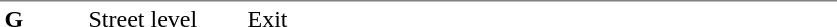<table table border=0 cellspacing=0 cellpadding=3>
<tr>
<td style="border-top:solid 1px gray;" width=50 valign=top><strong>G</strong></td>
<td style="border-top:solid 1px gray;" width=100 valign=top>Street level</td>
<td style="border-top:solid 1px gray;" width=390 valign=top>Exit</td>
</tr>
</table>
